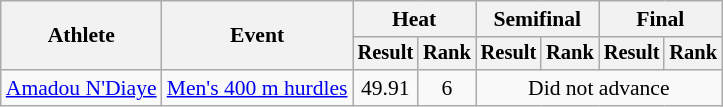<table class="wikitable" style="font-size:90%">
<tr>
<th rowspan="2">Athlete</th>
<th rowspan="2">Event</th>
<th colspan="2">Heat</th>
<th colspan="2">Semifinal</th>
<th colspan="2">Final</th>
</tr>
<tr style="font-size:95%">
<th>Result</th>
<th>Rank</th>
<th>Result</th>
<th>Rank</th>
<th>Result</th>
<th>Rank</th>
</tr>
<tr align=center>
<td align=left><a href='#'>Amadou N'Diaye</a></td>
<td align=left><a href='#'>Men's 400 m hurdles</a></td>
<td>49.91</td>
<td>6</td>
<td colspan=4>Did not advance</td>
</tr>
</table>
